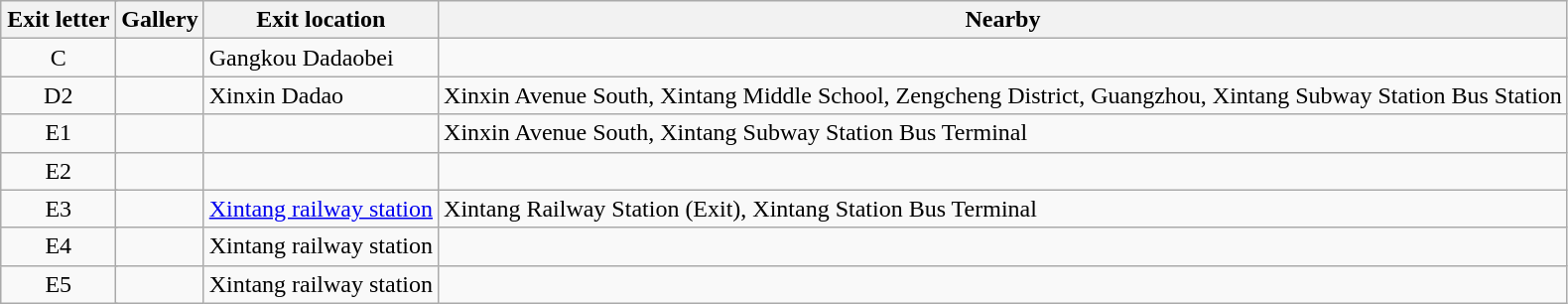<table class="wikitable">
<tr>
<th style="width:70px" colspan="3">Exit letter</th>
<th>Gallery</th>
<th>Exit location</th>
<th>Nearby</th>
</tr>
<tr>
<td align="center" colspan="3">C</td>
<td></td>
<td>Gangkou Dadaobei</td>
<td></td>
</tr>
<tr>
<td align="center" colspan="3">D2</td>
<td></td>
<td>Xinxin Dadao</td>
<td>Xinxin Avenue South, Xintang Middle School, Zengcheng District, Guangzhou, Xintang Subway Station Bus Station</td>
</tr>
<tr>
<td align="center" colspan="3">E1</td>
<td></td>
<td></td>
<td>Xinxin Avenue South, Xintang Subway Station Bus Terminal</td>
</tr>
<tr>
<td align="center" colspan="3">E2</td>
<td></td>
<td></td>
<td></td>
</tr>
<tr>
<td align="center" colspan="3">E3</td>
<td></td>
<td><a href='#'>Xintang railway station</a></td>
<td>Xintang Railway Station (Exit), Xintang Station Bus Terminal</td>
</tr>
<tr>
<td align="center" colspan="3">E4</td>
<td></td>
<td>Xintang railway station</td>
<td></td>
</tr>
<tr>
<td align="center" colspan="3">E5</td>
<td></td>
<td>Xintang railway station</td>
<td></td>
</tr>
</table>
